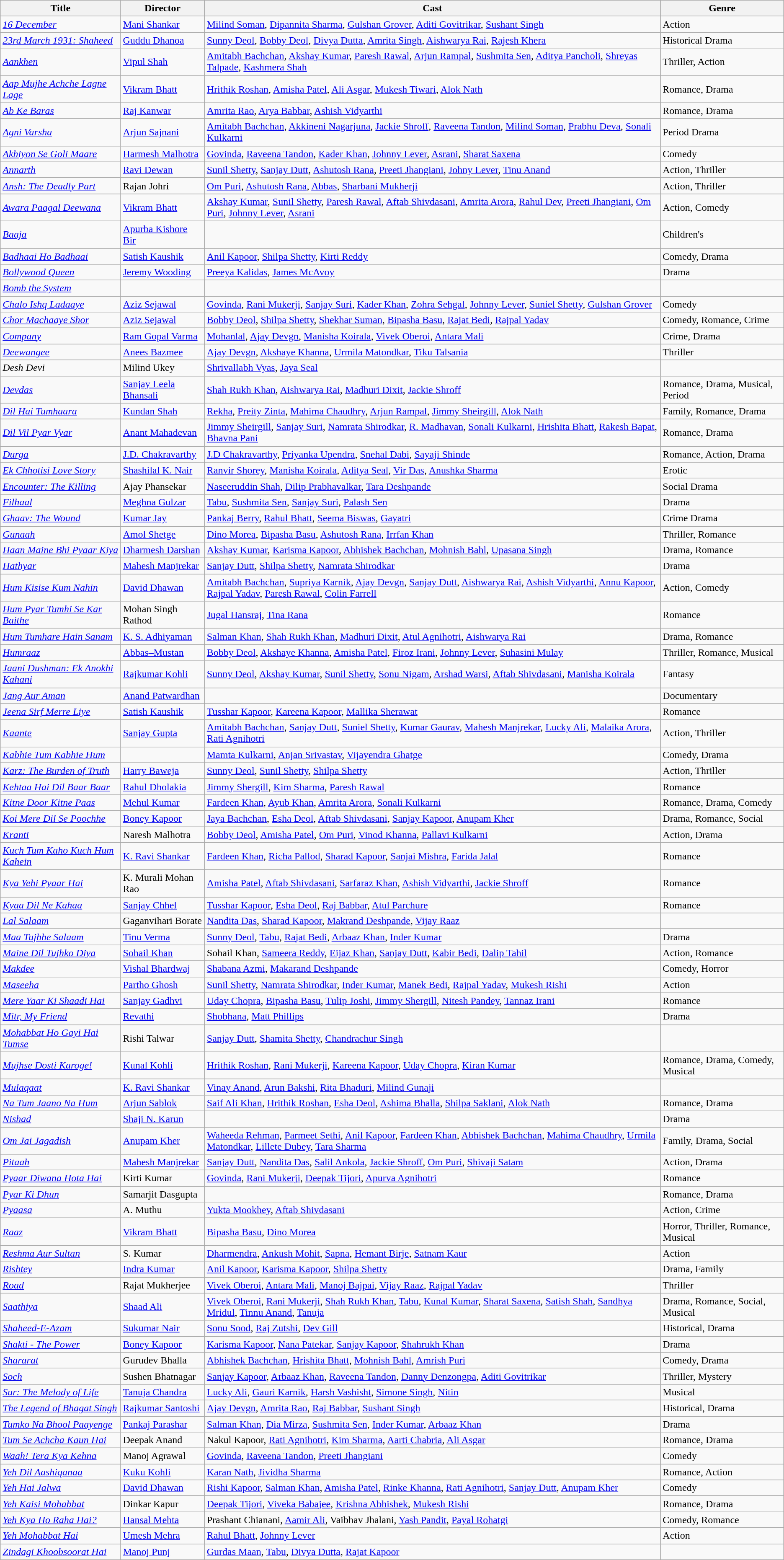<table class="wikitable">
<tr>
<th>Title</th>
<th>Director</th>
<th>Cast</th>
<th>Genre</th>
</tr>
<tr>
<td><em><a href='#'>16 December</a></em></td>
<td><a href='#'>Mani Shankar</a></td>
<td><a href='#'>Milind Soman</a>, <a href='#'>Dipannita Sharma</a>, <a href='#'>Gulshan Grover</a>, <a href='#'>Aditi Govitrikar</a>, <a href='#'>Sushant Singh</a></td>
<td>Action</td>
</tr>
<tr>
<td><em><a href='#'>23rd March 1931: Shaheed</a></em></td>
<td><a href='#'>Guddu Dhanoa</a></td>
<td><a href='#'>Sunny Deol</a>, <a href='#'>Bobby Deol</a>, <a href='#'>Divya Dutta</a>, <a href='#'>Amrita Singh</a>, <a href='#'>Aishwarya Rai</a>, <a href='#'>Rajesh Khera</a></td>
<td>Historical Drama</td>
</tr>
<tr>
<td><em><a href='#'>Aankhen</a></em></td>
<td><a href='#'>Vipul Shah</a></td>
<td><a href='#'>Amitabh Bachchan</a>, <a href='#'>Akshay Kumar</a>, <a href='#'>Paresh Rawal</a>, <a href='#'>Arjun Rampal</a>, <a href='#'>Sushmita Sen</a>, <a href='#'>Aditya Pancholi</a>, <a href='#'>Shreyas Talpade</a>, <a href='#'>Kashmera Shah</a></td>
<td>Thriller, Action</td>
</tr>
<tr>
<td><em><a href='#'>Aap Mujhe Achche Lagne Lage</a></em></td>
<td><a href='#'>Vikram Bhatt</a></td>
<td><a href='#'>Hrithik Roshan</a>, <a href='#'>Amisha Patel</a>, <a href='#'>Ali Asgar</a>, <a href='#'>Mukesh Tiwari</a>, <a href='#'>Alok Nath</a></td>
<td>Romance, Drama</td>
</tr>
<tr>
<td><em><a href='#'>Ab Ke Baras</a></em></td>
<td><a href='#'>Raj Kanwar</a></td>
<td><a href='#'>Amrita Rao</a>, <a href='#'>Arya Babbar</a>, <a href='#'>Ashish Vidyarthi</a></td>
<td>Romance, Drama</td>
</tr>
<tr>
<td><em><a href='#'>Agni Varsha</a></em></td>
<td><a href='#'>Arjun Sajnani</a></td>
<td><a href='#'>Amitabh Bachchan</a>, <a href='#'>Akkineni Nagarjuna</a>, <a href='#'>Jackie Shroff</a>, <a href='#'>Raveena Tandon</a>, <a href='#'>Milind Soman</a>, <a href='#'>Prabhu Deva</a>, <a href='#'>Sonali Kulkarni</a></td>
<td>Period Drama</td>
</tr>
<tr>
<td><em><a href='#'>Akhiyon Se Goli Maare</a></em></td>
<td><a href='#'>Harmesh Malhotra</a></td>
<td><a href='#'>Govinda</a>, <a href='#'>Raveena Tandon</a>, <a href='#'>Kader Khan</a>, <a href='#'>Johnny Lever</a>, <a href='#'>Asrani</a>, <a href='#'>Sharat Saxena</a></td>
<td>Comedy</td>
</tr>
<tr>
<td><em><a href='#'>Annarth</a></em></td>
<td><a href='#'>Ravi Dewan</a></td>
<td><a href='#'>Sunil Shetty</a>, <a href='#'>Sanjay Dutt</a>, <a href='#'>Ashutosh Rana</a>, <a href='#'>Preeti Jhangiani</a>, <a href='#'>Johny Lever</a>, <a href='#'>Tinu Anand</a></td>
<td>Action, Thriller</td>
</tr>
<tr>
<td><em><a href='#'>Ansh: The Deadly Part</a></em></td>
<td>Rajan Johri</td>
<td><a href='#'>Om Puri</a>, <a href='#'>Ashutosh Rana</a>, <a href='#'>Abbas</a>, <a href='#'>Sharbani Mukherji</a></td>
<td>Action, Thriller</td>
</tr>
<tr>
<td><em><a href='#'>Awara Paagal Deewana</a></em></td>
<td><a href='#'>Vikram Bhatt</a></td>
<td><a href='#'>Akshay Kumar</a>, <a href='#'>Sunil Shetty</a>, <a href='#'>Paresh Rawal</a>, <a href='#'>Aftab Shivdasani</a>, <a href='#'>Amrita Arora</a>, <a href='#'>Rahul Dev</a>, <a href='#'>Preeti Jhangiani</a>, <a href='#'>Om Puri</a>, <a href='#'>Johnny Lever</a>, <a href='#'>Asrani</a></td>
<td>Action, Comedy</td>
</tr>
<tr>
<td><em><a href='#'>Baaja</a></em></td>
<td><a href='#'>Apurba Kishore Bir</a></td>
<td></td>
<td>Children's</td>
</tr>
<tr>
<td><em><a href='#'>Badhaai Ho Badhaai</a></em></td>
<td><a href='#'>Satish Kaushik</a></td>
<td><a href='#'>Anil Kapoor</a>, <a href='#'>Shilpa Shetty</a>, <a href='#'>Kirti Reddy</a></td>
<td>Comedy, Drama</td>
</tr>
<tr>
<td><em><a href='#'>Bollywood Queen</a></em></td>
<td><a href='#'>Jeremy Wooding</a></td>
<td><a href='#'>Preeya Kalidas</a>, <a href='#'>James McAvoy</a></td>
<td>Drama</td>
</tr>
<tr>
<td><em><a href='#'>Bomb the System</a></em></td>
<td></td>
<td></td>
<td></td>
</tr>
<tr>
<td><em><a href='#'>Chalo Ishq Ladaaye</a></em></td>
<td><a href='#'>Aziz Sejawal</a></td>
<td><a href='#'>Govinda</a>, <a href='#'>Rani Mukerji</a>, <a href='#'>Sanjay Suri</a>, <a href='#'>Kader Khan</a>, <a href='#'>Zohra Sehgal</a>, <a href='#'>Johnny Lever</a>, <a href='#'>Suniel Shetty</a>, <a href='#'>Gulshan Grover</a></td>
<td>Comedy</td>
</tr>
<tr>
<td><em><a href='#'>Chor Machaaye Shor</a></em></td>
<td><a href='#'>Aziz Sejawal</a></td>
<td><a href='#'>Bobby Deol</a>, <a href='#'>Shilpa Shetty</a>, <a href='#'>Shekhar Suman</a>, <a href='#'>Bipasha Basu</a>, <a href='#'>Rajat Bedi</a>, <a href='#'>Rajpal Yadav</a></td>
<td>Comedy, Romance, Crime</td>
</tr>
<tr>
<td><em><a href='#'>Company</a></em></td>
<td><a href='#'>Ram Gopal Varma</a></td>
<td><a href='#'>Mohanlal</a>, <a href='#'>Ajay Devgn</a>, <a href='#'>Manisha Koirala</a>, <a href='#'>Vivek Oberoi</a>, <a href='#'>Antara Mali</a></td>
<td>Crime, Drama</td>
</tr>
<tr>
<td><em><a href='#'>Deewangee</a></em></td>
<td><a href='#'>Anees Bazmee</a></td>
<td><a href='#'>Ajay Devgn</a>, <a href='#'>Akshaye Khanna</a>, <a href='#'>Urmila Matondkar</a>, <a href='#'>Tiku Talsania</a></td>
<td>Thriller</td>
</tr>
<tr>
<td><em>Desh Devi</em></td>
<td>Milind Ukey</td>
<td><a href='#'>Shrivallabh Vyas</a>, <a href='#'>Jaya Seal</a></td>
<td></td>
</tr>
<tr>
<td><em><a href='#'>Devdas</a></em></td>
<td><a href='#'>Sanjay Leela Bhansali</a></td>
<td><a href='#'>Shah Rukh Khan</a>, <a href='#'>Aishwarya Rai</a>, <a href='#'>Madhuri Dixit</a>, <a href='#'>Jackie Shroff</a></td>
<td>Romance, Drama, Musical, Period</td>
</tr>
<tr>
<td><em><a href='#'>Dil Hai Tumhaara</a></em></td>
<td><a href='#'>Kundan Shah</a></td>
<td><a href='#'>Rekha</a>, <a href='#'>Preity Zinta</a>, <a href='#'>Mahima Chaudhry</a>, <a href='#'>Arjun Rampal</a>, <a href='#'>Jimmy Sheirgill</a>, <a href='#'>Alok Nath</a></td>
<td>Family, Romance, Drama</td>
</tr>
<tr>
<td><em><a href='#'>Dil Vil Pyar Vyar</a></em></td>
<td><a href='#'>Anant Mahadevan</a></td>
<td><a href='#'>Jimmy Sheirgill</a>, <a href='#'>Sanjay Suri</a>, <a href='#'>Namrata Shirodkar</a>, <a href='#'>R. Madhavan</a>, <a href='#'>Sonali Kulkarni</a>, <a href='#'>Hrishita Bhatt</a>, <a href='#'>Rakesh Bapat</a>, <a href='#'>Bhavna Pani</a></td>
<td>Romance, Drama</td>
</tr>
<tr>
<td><em><a href='#'>Durga</a></em></td>
<td><a href='#'>J.D. Chakravarthy</a></td>
<td><a href='#'>J.D Chakravarthy</a>, <a href='#'>Priyanka Upendra</a>, <a href='#'>Snehal Dabi</a>, <a href='#'>Sayaji Shinde</a></td>
<td>Romance, Action, Drama</td>
</tr>
<tr>
<td><em><a href='#'>Ek Chhotisi Love Story</a></em></td>
<td><a href='#'>Shashilal K. Nair</a></td>
<td><a href='#'>Ranvir Shorey</a>, <a href='#'>Manisha Koirala</a>, <a href='#'>Aditya Seal</a>, <a href='#'>Vir Das</a>, <a href='#'>Anushka Sharma</a></td>
<td>Erotic</td>
</tr>
<tr>
<td><em><a href='#'>Encounter: The Killing</a></em></td>
<td>Ajay Phansekar</td>
<td><a href='#'>Naseeruddin Shah</a>, <a href='#'>Dilip Prabhavalkar</a>, <a href='#'>Tara Deshpande</a></td>
<td>Social Drama</td>
</tr>
<tr>
<td><em><a href='#'>Filhaal</a></em></td>
<td><a href='#'>Meghna Gulzar</a></td>
<td><a href='#'>Tabu</a>, <a href='#'>Sushmita Sen</a>, <a href='#'>Sanjay Suri</a>, <a href='#'>Palash Sen</a></td>
<td>Drama</td>
</tr>
<tr>
<td><em><a href='#'>Ghaav: The Wound</a></em></td>
<td><a href='#'>Kumar Jay</a></td>
<td><a href='#'>Pankaj Berry</a>, <a href='#'>Rahul Bhatt</a>, <a href='#'>Seema Biswas</a>, <a href='#'>Gayatri</a></td>
<td>Crime Drama</td>
</tr>
<tr>
<td><em><a href='#'>Gunaah</a></em></td>
<td><a href='#'>Amol Shetge</a></td>
<td><a href='#'>Dino Morea</a>, <a href='#'>Bipasha Basu</a>, <a href='#'>Ashutosh Rana</a>, <a href='#'>Irrfan Khan</a></td>
<td>Thriller, Romance</td>
</tr>
<tr>
<td><em><a href='#'>Haan Maine Bhi Pyaar Kiya</a></em></td>
<td><a href='#'>Dharmesh Darshan</a></td>
<td><a href='#'>Akshay Kumar</a>, <a href='#'>Karisma Kapoor</a>, <a href='#'>Abhishek Bachchan</a>, <a href='#'>Mohnish Bahl</a>, <a href='#'>Upasana Singh</a></td>
<td>Drama, Romance</td>
</tr>
<tr>
<td><em><a href='#'>Hathyar</a></em></td>
<td><a href='#'>Mahesh Manjrekar</a></td>
<td><a href='#'>Sanjay Dutt</a>, <a href='#'>Shilpa Shetty</a>, <a href='#'>Namrata Shirodkar</a></td>
<td>Drama</td>
</tr>
<tr>
<td><em><a href='#'>Hum Kisise Kum Nahin</a></em></td>
<td><a href='#'>David Dhawan</a></td>
<td><a href='#'>Amitabh Bachchan</a>, <a href='#'>Supriya Karnik</a>, <a href='#'>Ajay Devgn</a>, <a href='#'>Sanjay Dutt</a>, <a href='#'>Aishwarya Rai</a>, <a href='#'>Ashish Vidyarthi</a>, <a href='#'>Annu Kapoor</a>, <a href='#'>Rajpal Yadav</a>, <a href='#'>Paresh Rawal</a>, <a href='#'>Colin Farrell</a></td>
<td>Action, Comedy</td>
</tr>
<tr>
<td><em><a href='#'>Hum Pyar Tumhi Se Kar Baithe</a></em></td>
<td>Mohan Singh Rathod</td>
<td><a href='#'>Jugal Hansraj</a>, <a href='#'>Tina Rana</a></td>
<td>Romance</td>
</tr>
<tr>
<td><em><a href='#'>Hum Tumhare Hain Sanam</a></em></td>
<td><a href='#'>K. S. Adhiyaman</a></td>
<td><a href='#'>Salman Khan</a>, <a href='#'>Shah Rukh Khan</a>, <a href='#'>Madhuri Dixit</a>, <a href='#'>Atul Agnihotri</a>, <a href='#'>Aishwarya Rai</a></td>
<td>Drama, Romance</td>
</tr>
<tr>
<td><em><a href='#'>Humraaz</a></em></td>
<td><a href='#'>Abbas–Mustan</a></td>
<td><a href='#'>Bobby Deol</a>, <a href='#'>Akshaye Khanna</a>, <a href='#'>Amisha Patel</a>, <a href='#'>Firoz Irani</a>, <a href='#'>Johnny Lever</a>, <a href='#'>Suhasini Mulay</a></td>
<td>Thriller, Romance, Musical</td>
</tr>
<tr>
<td><em><a href='#'>Jaani Dushman: Ek Anokhi Kahani</a></em></td>
<td><a href='#'>Rajkumar Kohli</a></td>
<td><a href='#'>Sunny Deol</a>, <a href='#'>Akshay Kumar</a>, <a href='#'>Sunil Shetty</a>, <a href='#'>Sonu Nigam</a>, <a href='#'>Arshad Warsi</a>, <a href='#'>Aftab Shivdasani</a>, <a href='#'>Manisha Koirala</a></td>
<td>Fantasy</td>
</tr>
<tr>
<td><em><a href='#'>Jang Aur Aman</a></em></td>
<td><a href='#'>Anand Patwardhan</a></td>
<td></td>
<td>Documentary</td>
</tr>
<tr>
<td><em><a href='#'>Jeena Sirf Merre Liye</a></em></td>
<td><a href='#'>Satish Kaushik</a></td>
<td><a href='#'>Tusshar Kapoor</a>, <a href='#'>Kareena Kapoor</a>, <a href='#'>Mallika Sherawat</a></td>
<td>Romance</td>
</tr>
<tr>
<td><em><a href='#'>Kaante</a></em></td>
<td><a href='#'>Sanjay Gupta</a></td>
<td><a href='#'>Amitabh Bachchan</a>, <a href='#'>Sanjay Dutt</a>, <a href='#'>Suniel Shetty</a>, <a href='#'>Kumar Gaurav</a>, <a href='#'>Mahesh Manjrekar</a>, <a href='#'>Lucky Ali</a>, <a href='#'>Malaika Arora</a>, <a href='#'>Rati Agnihotri</a></td>
<td>Action, Thriller</td>
</tr>
<tr>
<td><em><a href='#'>Kabhie Tum Kabhie Hum</a></em></td>
<td></td>
<td><a href='#'>Mamta Kulkarni</a>, <a href='#'>Anjan Srivastav</a>, <a href='#'>Vijayendra Ghatge</a></td>
<td>Comedy, Drama</td>
</tr>
<tr>
<td><em><a href='#'>Karz: The Burden of Truth</a></em></td>
<td><a href='#'>Harry Baweja</a></td>
<td><a href='#'>Sunny Deol</a>, <a href='#'>Sunil Shetty</a>, <a href='#'>Shilpa Shetty</a></td>
<td>Action, Thriller</td>
</tr>
<tr>
<td><em><a href='#'>Kehtaa Hai Dil Baar Baar</a></em></td>
<td><a href='#'>Rahul Dholakia</a></td>
<td><a href='#'>Jimmy Shergill</a>, <a href='#'>Kim Sharma</a>, <a href='#'>Paresh Rawal</a></td>
<td>Romance</td>
</tr>
<tr>
<td><em><a href='#'>Kitne Door Kitne Paas</a></em></td>
<td><a href='#'>Mehul Kumar</a></td>
<td><a href='#'>Fardeen Khan</a>, <a href='#'>Ayub Khan</a>, <a href='#'>Amrita Arora</a>, <a href='#'>Sonali Kulkarni</a></td>
<td>Romance, Drama, Comedy</td>
</tr>
<tr>
<td><em><a href='#'>Koi Mere Dil Se Poochhe</a></em></td>
<td><a href='#'>Boney Kapoor</a></td>
<td><a href='#'>Jaya Bachchan</a>, <a href='#'>Esha Deol</a>, <a href='#'>Aftab Shivdasani</a>, <a href='#'>Sanjay Kapoor</a>, <a href='#'>Anupam Kher</a></td>
<td>Drama, Romance, Social</td>
</tr>
<tr>
<td><em><a href='#'>Kranti</a></em></td>
<td>Naresh Malhotra</td>
<td><a href='#'>Bobby Deol</a>, <a href='#'>Amisha Patel</a>, <a href='#'>Om Puri</a>, <a href='#'>Vinod Khanna</a>, <a href='#'>Pallavi Kulkarni</a></td>
<td>Action, Drama</td>
</tr>
<tr>
<td><em><a href='#'>Kuch Tum Kaho Kuch Hum Kahein</a></em></td>
<td><a href='#'>K. Ravi Shankar</a></td>
<td><a href='#'>Fardeen Khan</a>, <a href='#'>Richa Pallod</a>, <a href='#'>Sharad Kapoor</a>, <a href='#'>Sanjai Mishra</a>, <a href='#'>Farida Jalal</a></td>
<td>Romance</td>
</tr>
<tr>
<td><em><a href='#'>Kya Yehi Pyaar Hai</a></em></td>
<td>K. Murali Mohan Rao</td>
<td><a href='#'>Amisha Patel</a>, <a href='#'>Aftab Shivdasani</a>, <a href='#'>Sarfaraz Khan</a>, <a href='#'>Ashish Vidyarthi</a>, <a href='#'>Jackie Shroff</a></td>
<td>Romance</td>
</tr>
<tr>
<td><em><a href='#'>Kyaa Dil Ne Kahaa</a></em></td>
<td><a href='#'>Sanjay Chhel</a></td>
<td><a href='#'>Tusshar Kapoor</a>, <a href='#'>Esha Deol</a>, <a href='#'>Raj Babbar</a>, <a href='#'>Atul Parchure</a></td>
<td>Romance</td>
</tr>
<tr>
<td><em><a href='#'>Lal Salaam</a></em></td>
<td>Gaganvihari Borate</td>
<td><a href='#'>Nandita Das</a>, <a href='#'>Sharad Kapoor</a>, <a href='#'>Makrand Deshpande</a>, <a href='#'>Vijay Raaz</a></td>
<td></td>
</tr>
<tr>
<td><em><a href='#'>Maa Tujhhe Salaam</a></em></td>
<td><a href='#'>Tinu Verma</a></td>
<td><a href='#'>Sunny Deol</a>, <a href='#'>Tabu</a>, <a href='#'>Rajat Bedi</a>, <a href='#'>Arbaaz Khan</a>, <a href='#'>Inder Kumar</a></td>
<td>Drama</td>
</tr>
<tr>
<td><em><a href='#'>Maine Dil Tujhko Diya</a></em></td>
<td><a href='#'>Sohail Khan</a></td>
<td>Sohail Khan, <a href='#'>Sameera Reddy</a>, <a href='#'>Eijaz Khan</a>, <a href='#'>Sanjay Dutt</a>, <a href='#'>Kabir Bedi</a>, <a href='#'>Dalip Tahil</a></td>
<td>Action, Romance</td>
</tr>
<tr>
<td><em><a href='#'>Makdee</a></em></td>
<td><a href='#'>Vishal Bhardwaj</a></td>
<td><a href='#'>Shabana Azmi</a>, <a href='#'>Makarand Deshpande</a></td>
<td>Comedy, Horror</td>
</tr>
<tr>
<td><em><a href='#'>Maseeha</a></em></td>
<td><a href='#'>Partho Ghosh</a></td>
<td><a href='#'>Sunil Shetty</a>, <a href='#'>Namrata Shirodkar</a>, <a href='#'>Inder Kumar</a>, <a href='#'>Manek Bedi</a>, <a href='#'>Rajpal Yadav</a>, <a href='#'>Mukesh Rishi</a></td>
<td>Action</td>
</tr>
<tr>
<td><em><a href='#'>Mere Yaar Ki Shaadi Hai</a></em></td>
<td><a href='#'>Sanjay Gadhvi</a></td>
<td><a href='#'>Uday Chopra</a>, <a href='#'>Bipasha Basu</a>, <a href='#'>Tulip Joshi</a>, <a href='#'>Jimmy Shergill</a>, <a href='#'>Nitesh Pandey</a>, <a href='#'>Tannaz Irani</a></td>
<td>Romance</td>
</tr>
<tr>
<td><em><a href='#'>Mitr, My Friend</a></em></td>
<td><a href='#'>Revathi</a></td>
<td><a href='#'>Shobhana</a>, <a href='#'>Matt Phillips</a></td>
<td>Drama</td>
</tr>
<tr>
<td><em><a href='#'>Mohabbat Ho Gayi Hai Tumse</a></em></td>
<td>Rishi Talwar</td>
<td><a href='#'>Sanjay Dutt</a>, <a href='#'>Shamita Shetty</a>, <a href='#'>Chandrachur Singh</a></td>
<td></td>
</tr>
<tr>
<td><em><a href='#'>Mujhse Dosti Karoge!</a></em></td>
<td><a href='#'>Kunal Kohli</a></td>
<td><a href='#'>Hrithik Roshan</a>, <a href='#'>Rani Mukerji</a>, <a href='#'>Kareena Kapoor</a>, <a href='#'>Uday Chopra</a>, <a href='#'>Kiran Kumar</a></td>
<td>Romance, Drama, Comedy, Musical</td>
</tr>
<tr>
<td><em><a href='#'>Mulaqaat</a></em></td>
<td><a href='#'>K. Ravi Shankar</a></td>
<td><a href='#'>Vinay Anand</a>, <a href='#'>Arun Bakshi</a>, <a href='#'>Rita Bhaduri</a>, <a href='#'>Milind Gunaji</a></td>
<td></td>
</tr>
<tr>
<td><em><a href='#'>Na Tum Jaano Na Hum</a></em></td>
<td><a href='#'>Arjun Sablok</a></td>
<td><a href='#'>Saif Ali Khan</a>, <a href='#'>Hrithik Roshan</a>, <a href='#'>Esha Deol</a>, <a href='#'>Ashima Bhalla</a>, <a href='#'>Shilpa Saklani</a>, <a href='#'>Alok Nath</a></td>
<td>Romance, Drama</td>
</tr>
<tr>
<td><em><a href='#'>Nishad</a></em></td>
<td><a href='#'>Shaji N. Karun</a></td>
<td></td>
<td>Drama</td>
</tr>
<tr>
<td><em><a href='#'>Om Jai Jagadish</a></em></td>
<td><a href='#'>Anupam Kher</a></td>
<td><a href='#'>Waheeda Rehman</a>, <a href='#'>Parmeet Sethi</a>, <a href='#'>Anil Kapoor</a>, <a href='#'>Fardeen Khan</a>, <a href='#'>Abhishek Bachchan</a>, <a href='#'>Mahima Chaudhry</a>, <a href='#'>Urmila Matondkar</a>, <a href='#'>Lillete Dubey</a>, <a href='#'>Tara Sharma</a></td>
<td>Family, Drama, Social</td>
</tr>
<tr>
<td><em><a href='#'>Pitaah</a></em></td>
<td><a href='#'>Mahesh Manjrekar</a></td>
<td><a href='#'>Sanjay Dutt</a>, <a href='#'>Nandita Das</a>, <a href='#'>Salil Ankola</a>, <a href='#'>Jackie Shroff</a>, <a href='#'>Om Puri</a>, <a href='#'>Shivaji Satam</a></td>
<td>Action, Drama</td>
</tr>
<tr>
<td><em><a href='#'>Pyaar Diwana Hota Hai</a></em></td>
<td>Kirti Kumar</td>
<td><a href='#'>Govinda</a>, <a href='#'>Rani Mukerji</a>, <a href='#'>Deepak Tijori</a>, <a href='#'>Apurva Agnihotri</a></td>
<td>Romance</td>
</tr>
<tr>
<td><em><a href='#'>Pyar Ki Dhun</a></em></td>
<td>Samarjit Dasgupta</td>
<td></td>
<td>Romance, Drama</td>
</tr>
<tr>
<td><em><a href='#'>Pyaasa</a></em></td>
<td>A. Muthu</td>
<td><a href='#'>Yukta Mookhey</a>, <a href='#'>Aftab Shivdasani</a></td>
<td>Action, Crime</td>
</tr>
<tr>
<td><em><a href='#'>Raaz</a></em></td>
<td><a href='#'>Vikram Bhatt</a></td>
<td><a href='#'>Bipasha Basu</a>, <a href='#'>Dino Morea</a></td>
<td>Horror, Thriller, Romance, Musical</td>
</tr>
<tr>
<td><em><a href='#'>Reshma Aur Sultan</a></em></td>
<td>S. Kumar</td>
<td><a href='#'>Dharmendra</a>, <a href='#'>Ankush Mohit</a>, <a href='#'>Sapna</a>, <a href='#'>Hemant Birje</a>, <a href='#'>Satnam Kaur</a></td>
<td>Action</td>
</tr>
<tr>
<td><em><a href='#'>Rishtey</a></em></td>
<td><a href='#'>Indra Kumar</a></td>
<td><a href='#'>Anil Kapoor</a>, <a href='#'>Karisma Kapoor</a>, <a href='#'>Shilpa Shetty</a></td>
<td>Drama, Family</td>
</tr>
<tr>
<td><em><a href='#'>Road</a></em></td>
<td>Rajat Mukherjee</td>
<td><a href='#'>Vivek Oberoi</a>, <a href='#'>Antara Mali</a>, <a href='#'>Manoj Bajpai</a>, <a href='#'>Vijay Raaz</a>, <a href='#'>Rajpal Yadav</a></td>
<td>Thriller</td>
</tr>
<tr>
<td><em><a href='#'>Saathiya</a></em></td>
<td><a href='#'>Shaad Ali</a></td>
<td><a href='#'>Vivek Oberoi</a>, <a href='#'>Rani Mukerji</a>, <a href='#'>Shah Rukh Khan</a>, <a href='#'>Tabu</a>, <a href='#'>Kunal Kumar</a>, <a href='#'>Sharat Saxena</a>, <a href='#'>Satish Shah</a>, <a href='#'>Sandhya Mridul</a>, <a href='#'>Tinnu Anand</a>, <a href='#'>Tanuja</a></td>
<td>Drama, Romance, Social, Musical</td>
</tr>
<tr>
<td><em><a href='#'>Shaheed-E-Azam</a></em></td>
<td><a href='#'>Sukumar Nair</a></td>
<td><a href='#'>Sonu Sood</a>, <a href='#'>Raj Zutshi</a>, <a href='#'>Dev Gill</a></td>
<td>Historical, Drama</td>
</tr>
<tr>
<td><em><a href='#'>Shakti - The Power</a></em></td>
<td><a href='#'>Boney Kapoor</a></td>
<td><a href='#'>Karisma Kapoor</a>, <a href='#'>Nana Patekar</a>, <a href='#'>Sanjay Kapoor</a>, <a href='#'>Shahrukh Khan</a></td>
<td>Drama</td>
</tr>
<tr>
<td><em><a href='#'>Shararat</a></em></td>
<td>Gurudev Bhalla</td>
<td><a href='#'>Abhishek Bachchan</a>, <a href='#'>Hrishita Bhatt</a>, <a href='#'>Mohnish Bahl</a>, <a href='#'>Amrish Puri</a></td>
<td>Comedy, Drama</td>
</tr>
<tr>
<td><em><a href='#'>Soch</a></em></td>
<td>Sushen Bhatnagar</td>
<td><a href='#'>Sanjay Kapoor</a>, <a href='#'>Arbaaz Khan</a>, <a href='#'>Raveena Tandon</a>, <a href='#'>Danny Denzongpa</a>, <a href='#'>Aditi Govitrikar</a></td>
<td>Thriller, Mystery</td>
</tr>
<tr>
<td><em><a href='#'>Sur: The Melody of Life</a></em></td>
<td><a href='#'>Tanuja Chandra</a></td>
<td><a href='#'>Lucky Ali</a>, <a href='#'>Gauri Karnik</a>, <a href='#'>Harsh Vashisht</a>, <a href='#'>Simone Singh</a>, <a href='#'>Nitin</a></td>
<td>Musical</td>
</tr>
<tr>
<td><em><a href='#'>The Legend of Bhagat Singh</a></em></td>
<td><a href='#'>Rajkumar Santoshi</a></td>
<td><a href='#'>Ajay Devgn</a>, <a href='#'>Amrita Rao</a>, <a href='#'>Raj Babbar</a>, <a href='#'>Sushant Singh</a></td>
<td>Historical, Drama</td>
</tr>
<tr>
<td><em><a href='#'>Tumko Na Bhool Paayenge</a></em></td>
<td><a href='#'>Pankaj Parashar</a></td>
<td><a href='#'>Salman Khan</a>, <a href='#'>Dia Mirza</a>, <a href='#'>Sushmita Sen</a>, <a href='#'>Inder Kumar</a>, <a href='#'>Arbaaz Khan</a></td>
<td>Drama</td>
</tr>
<tr>
<td><em><a href='#'>Tum Se Achcha Kaun Hai</a></em></td>
<td>Deepak Anand</td>
<td>Nakul Kapoor, <a href='#'>Rati Agnihotri</a>, <a href='#'>Kim Sharma</a>, <a href='#'>Aarti Chabria</a>, <a href='#'>Ali Asgar</a></td>
<td>Romance, Drama</td>
</tr>
<tr>
<td><em><a href='#'>Waah! Tera Kya Kehna</a></em></td>
<td>Manoj Agrawal</td>
<td><a href='#'>Govinda</a>, <a href='#'>Raveena Tandon</a>, <a href='#'>Preeti Jhangiani</a></td>
<td>Comedy</td>
</tr>
<tr>
<td><em><a href='#'>Yeh Dil Aashiqanaa</a></em></td>
<td><a href='#'>Kuku Kohli</a></td>
<td><a href='#'>Karan Nath</a>, <a href='#'>Jividha Sharma</a></td>
<td>Romance, Action</td>
</tr>
<tr>
<td><em><a href='#'>Yeh Hai Jalwa</a></em></td>
<td><a href='#'>David Dhawan</a></td>
<td><a href='#'>Rishi Kapoor</a>, <a href='#'>Salman Khan</a>, <a href='#'>Amisha Patel</a>, <a href='#'>Rinke Khanna</a>, <a href='#'>Rati Agnihotri</a>, <a href='#'>Sanjay Dutt</a>, <a href='#'>Anupam Kher</a></td>
<td>Comedy</td>
</tr>
<tr>
<td><em><a href='#'>Yeh Kaisi Mohabbat</a></em></td>
<td>Dinkar Kapur</td>
<td><a href='#'>Deepak Tijori</a>, <a href='#'>Viveka Babajee</a>, <a href='#'>Krishna Abhishek</a>, <a href='#'>Mukesh Rishi</a></td>
<td>Romance, Drama</td>
</tr>
<tr>
<td><em><a href='#'>Yeh Kya Ho Raha Hai?</a></em></td>
<td><a href='#'>Hansal Mehta</a></td>
<td>Prashant Chianani, <a href='#'>Aamir Ali</a>, Vaibhav Jhalani, <a href='#'>Yash Pandit</a>, <a href='#'>Payal Rohatgi</a></td>
<td>Comedy, Romance</td>
</tr>
<tr>
<td><em><a href='#'>Yeh Mohabbat Hai</a></em></td>
<td><a href='#'>Umesh Mehra</a></td>
<td><a href='#'>Rahul Bhatt</a>, <a href='#'>Johnny Lever</a></td>
<td>Action</td>
</tr>
<tr>
<td><em><a href='#'>Zindagi Khoobsoorat Hai</a></em></td>
<td><a href='#'>Manoj Punj</a></td>
<td><a href='#'>Gurdas Maan</a>, <a href='#'>Tabu</a>, <a href='#'>Divya Dutta</a>, <a href='#'>Rajat Kapoor</a></td>
<td></td>
</tr>
</table>
